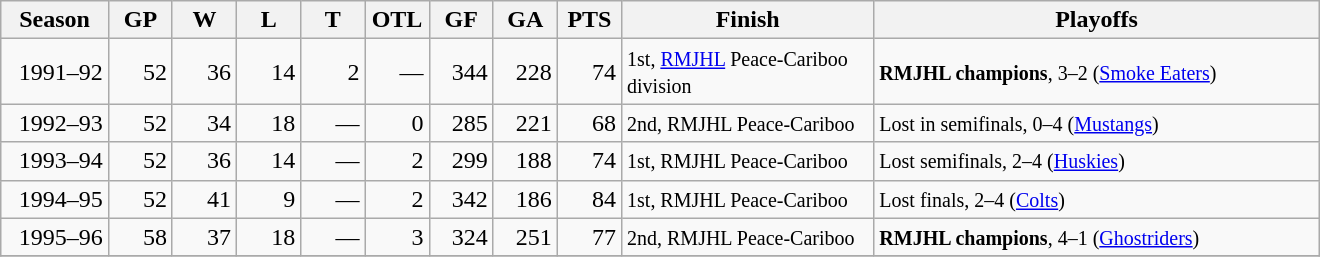<table class="wikitable" style="min-width:55em; text-align:right;">
<tr>
<th style=width:4em>Season</th>
<th style=width:2.2em><abbr>GP</abbr></th>
<th style=width:2.2em><abbr>W</abbr></th>
<th style=width:2.2em><abbr>L</abbr></th>
<th style=width:2.2em><abbr>T</abbr></th>
<th style=width:2.2em><abbr>OTL</abbr></th>
<th style=width:2.2em><abbr>GF</abbr></th>
<th style=width:2.2em><abbr>GA</abbr></th>
<th style=width:2.2em><abbr>PTS</abbr></th>
<th style=width:10em>Finish</th>
<th style=width:18em>Playoffs</th>
</tr>
<tr>
<td>1991–92</td>
<td>52</td>
<td>36</td>
<td>14</td>
<td>2</td>
<td>—</td>
<td>344</td>
<td>228</td>
<td>74</td>
<td align=left><small>1st, <a href='#'>RMJHL</a> Peace-Cariboo division </small></td>
<td align=left><small> <strong>RMJHL champions</strong>, 3–2 (<a href='#'>Smoke Eaters</a>)</small></td>
</tr>
<tr>
<td>1992–93</td>
<td>52</td>
<td>34</td>
<td>18</td>
<td>—</td>
<td>0</td>
<td>285</td>
<td>221</td>
<td>68</td>
<td align=left><small>2nd, RMJHL Peace-Cariboo </small></td>
<td align=left><small> Lost in semifinals, 0–4 (<a href='#'>Mustangs</a>)</small></td>
</tr>
<tr>
<td>1993–94</td>
<td>52</td>
<td>36</td>
<td>14</td>
<td>—</td>
<td>2</td>
<td>299</td>
<td>188</td>
<td>74</td>
<td align=left><small>1st, RMJHL Peace-Cariboo </small></td>
<td align=left><small> Lost semifinals, 2–4 (<a href='#'>Huskies</a>)</small></td>
</tr>
<tr>
<td>1994–95</td>
<td>52</td>
<td>41</td>
<td>9</td>
<td>—</td>
<td>2</td>
<td>342</td>
<td>186</td>
<td>84</td>
<td align=left><small>1st, RMJHL Peace-Cariboo </small></td>
<td align=left><small> Lost finals, 2–4 (<a href='#'>Colts</a>)</small></td>
</tr>
<tr>
<td>1995–96</td>
<td>58</td>
<td>37</td>
<td>18</td>
<td>—</td>
<td>3</td>
<td>324</td>
<td>251</td>
<td>77</td>
<td align=left><small>2nd, RMJHL Peace-Cariboo </small></td>
<td align=left><small> <strong>RMJHL champions</strong>, 4–1 (<a href='#'>Ghostriders</a>)</small></td>
</tr>
<tr>
</tr>
</table>
